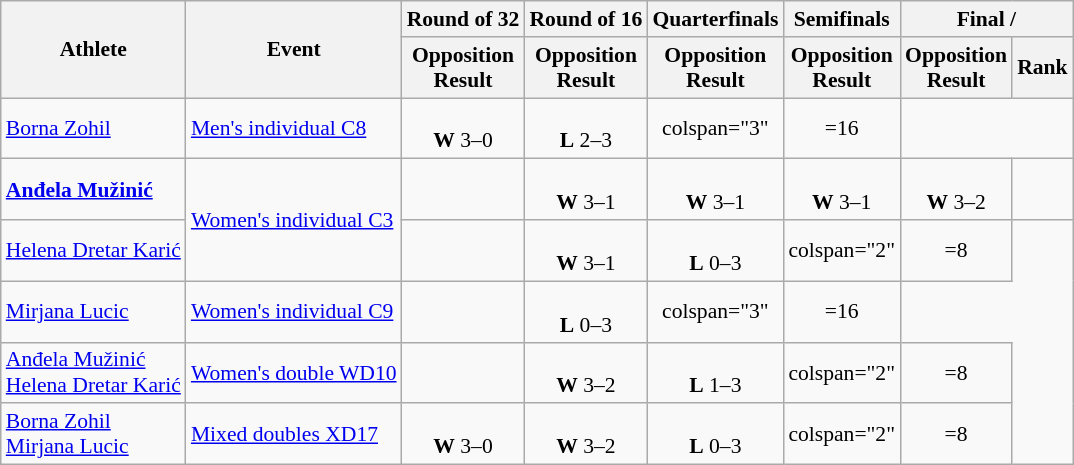<table class=wikitable style="font-size:90%">
<tr align=center>
<th rowspan="2">Athlete</th>
<th rowspan="2">Event</th>
<th>Round of 32</th>
<th>Round of 16</th>
<th>Quarterfinals</th>
<th>Semifinals</th>
<th colspan="2">Final / </th>
</tr>
<tr>
<th>Opposition<br>Result</th>
<th>Opposition<br>Result</th>
<th>Opposition<br>Result</th>
<th>Opposition<br>Result</th>
<th>Opposition<br>Result</th>
<th>Rank</th>
</tr>
<tr align=center>
<td align=left><a href='#'>Borna Zohil</a></td>
<td align=left><a href='#'>Men's individual C8</a></td>
<td><br><strong>W</strong> 3–0</td>
<td> <br><strong>L</strong> 2–3</td>
<td>colspan="3" </td>
<td>=16</td>
</tr>
<tr align=center>
<td align=left><strong><a href='#'>Anđela Mužinić</a></strong></td>
<td align=left rowspan=2><a href='#'>Women's individual C3</a></td>
<td></td>
<td><br><strong>W</strong> 3–1</td>
<td><br><strong>W</strong> 3–1</td>
<td><br><strong>W</strong> 3–1</td>
<td><br><strong>W</strong> 3–2</td>
<td></td>
</tr>
<tr align=center>
<td align=left><a href='#'>Helena Dretar Karić</a></td>
<td></td>
<td><br><strong>W</strong> 3–1</td>
<td><br><strong>L</strong> 0–3</td>
<td>colspan="2" </td>
<td>=8</td>
</tr>
<tr align=center>
<td align=left><a href='#'>Mirjana Lucic</a></td>
<td align=left><a href='#'>Women's individual C9</a></td>
<td></td>
<td><br><strong>L</strong> 0–3</td>
<td>colspan="3" </td>
<td>=16</td>
</tr>
<tr align=center>
<td align=left><a href='#'>Anđela Mužinić</a><br><a href='#'>Helena Dretar Karić</a></td>
<td align=left><a href='#'>Women's double WD10</a></td>
<td></td>
<td><br><strong>W</strong> 3–2</td>
<td><br><strong>L</strong> 1–3</td>
<td>colspan="2" </td>
<td>=8</td>
</tr>
<tr align=center>
<td align=left><a href='#'>Borna Zohil</a><br><a href='#'>Mirjana Lucic</a></td>
<td align=left><a href='#'>Mixed doubles XD17</a></td>
<td><br><strong>W</strong> 3–0</td>
<td><br><strong>W</strong> 3–2</td>
<td><br><strong>L</strong> 0–3</td>
<td>colspan="2" </td>
<td>=8</td>
</tr>
</table>
